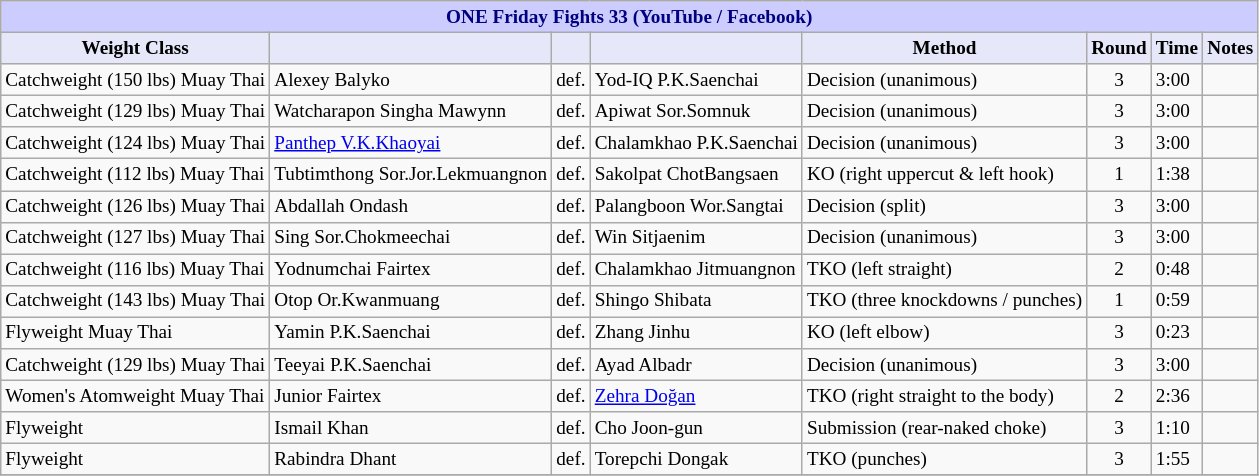<table class="wikitable" style="font-size: 80%;">
<tr>
<th colspan="8" style="background-color: #ccf; color: #000080; text-align: center;"><strong>ONE Friday Fights 33 (YouTube / Facebook)</strong></th>
</tr>
<tr>
<th colspan="1" style="background-color: #E6E8FA; color: #000000; text-align: center;">Weight Class</th>
<th colspan="1" style="background-color: #E6E8FA; color: #000000; text-align: center;"></th>
<th colspan="1" style="background-color: #E6E8FA; color: #000000; text-align: center;"></th>
<th colspan="1" style="background-color: #E6E8FA; color: #000000; text-align: center;"></th>
<th colspan="1" style="background-color: #E6E8FA; color: #000000; text-align: center;">Method</th>
<th colspan="1" style="background-color: #E6E8FA; color: #000000; text-align: center;">Round</th>
<th colspan="1" style="background-color: #E6E8FA; color: #000000; text-align: center;">Time</th>
<th colspan="1" style="background-color: #E6E8FA; color: #000000; text-align: center;">Notes</th>
</tr>
<tr>
<td>Catchweight (150 lbs) Muay Thai</td>
<td> Alexey Balyko</td>
<td>def.</td>
<td> Yod-IQ P.K.Saenchai</td>
<td>Decision (unanimous)</td>
<td align=center>3</td>
<td>3:00</td>
<td></td>
</tr>
<tr>
<td>Catchweight (129 lbs) Muay Thai</td>
<td> Watcharapon Singha Mawynn</td>
<td>def.</td>
<td> Apiwat Sor.Somnuk</td>
<td>Decision (unanimous)</td>
<td align=center>3</td>
<td>3:00</td>
<td></td>
</tr>
<tr>
<td>Catchweight (124 lbs) Muay Thai</td>
<td> <a href='#'>Panthep V.K.Khaoyai</a></td>
<td>def.</td>
<td> Chalamkhao P.K.Saenchai</td>
<td>Decision (unanimous)</td>
<td align=center>3</td>
<td>3:00</td>
<td></td>
</tr>
<tr>
<td>Catchweight (112 lbs) Muay Thai</td>
<td> Tubtimthong Sor.Jor.Lekmuangnon</td>
<td>def.</td>
<td> Sakolpat ChotBangsaen</td>
<td>KO (right uppercut & left hook)</td>
<td align=center>1</td>
<td>1:38</td>
<td></td>
</tr>
<tr>
<td>Catchweight (126 lbs) Muay Thai</td>
<td> Abdallah Ondash</td>
<td>def.</td>
<td> Palangboon Wor.Sangtai</td>
<td>Decision (split)</td>
<td align=center>3</td>
<td>3:00</td>
<td></td>
</tr>
<tr>
<td>Catchweight (127 lbs) Muay Thai</td>
<td> Sing Sor.Chokmeechai</td>
<td>def.</td>
<td> Win Sitjaenim</td>
<td>Decision (unanimous)</td>
<td align=center>3</td>
<td>3:00</td>
<td></td>
</tr>
<tr>
<td>Catchweight (116 lbs) Muay Thai</td>
<td> Yodnumchai Fairtex</td>
<td>def.</td>
<td> Chalamkhao Jitmuangnon</td>
<td>TKO (left straight)</td>
<td align=center>2</td>
<td>0:48</td>
<td></td>
</tr>
<tr>
<td>Catchweight (143 lbs) Muay Thai</td>
<td> Otop Or.Kwanmuang</td>
<td>def.</td>
<td> Shingo Shibata</td>
<td>TKO (three knockdowns / punches)</td>
<td align=center>1</td>
<td>0:59</td>
<td></td>
</tr>
<tr>
<td>Flyweight Muay Thai</td>
<td> Yamin P.K.Saenchai</td>
<td>def.</td>
<td> Zhang Jinhu</td>
<td>KO (left elbow)</td>
<td align=center>3</td>
<td>0:23</td>
<td></td>
</tr>
<tr>
<td>Catchweight (129 lbs) Muay Thai</td>
<td> Teeyai P.K.Saenchai</td>
<td>def.</td>
<td> Ayad Albadr</td>
<td>Decision (unanimous)</td>
<td align=center>3</td>
<td>3:00</td>
<td></td>
</tr>
<tr>
<td>Women's Atomweight Muay Thai</td>
<td> Junior Fairtex</td>
<td>def.</td>
<td> <a href='#'>Zehra Doğan</a></td>
<td>TKO (right straight to the body)</td>
<td align=center>2</td>
<td>2:36</td>
<td></td>
</tr>
<tr>
<td>Flyweight</td>
<td> Ismail Khan</td>
<td>def.</td>
<td> Cho Joon-gun</td>
<td>Submission (rear-naked choke)</td>
<td align=center>3</td>
<td>1:10</td>
<td></td>
</tr>
<tr>
<td>Flyweight</td>
<td> Rabindra Dhant</td>
<td>def.</td>
<td> Torepchi Dongak</td>
<td>TKO (punches)</td>
<td align=center>3</td>
<td>1:55</td>
<td></td>
</tr>
<tr>
</tr>
</table>
